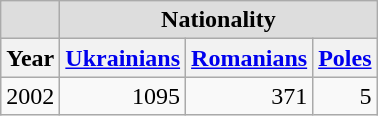<table class="wikitable">
<tr>
<th style="background:#ddd;"> </th>
<th colspan="3" style="background:#ddd;">Nationality</th>
</tr>
<tr style="background:#f0f0f0;">
<th>Year</th>
<th><a href='#'>Ukrainians</a></th>
<th><a href='#'>Romanians</a></th>
<th><a href='#'>Poles</a></th>
</tr>
<tr>
<td>2002</td>
<td align="right">1095</td>
<td align="right">371</td>
<td align="right">5</td>
</tr>
</table>
